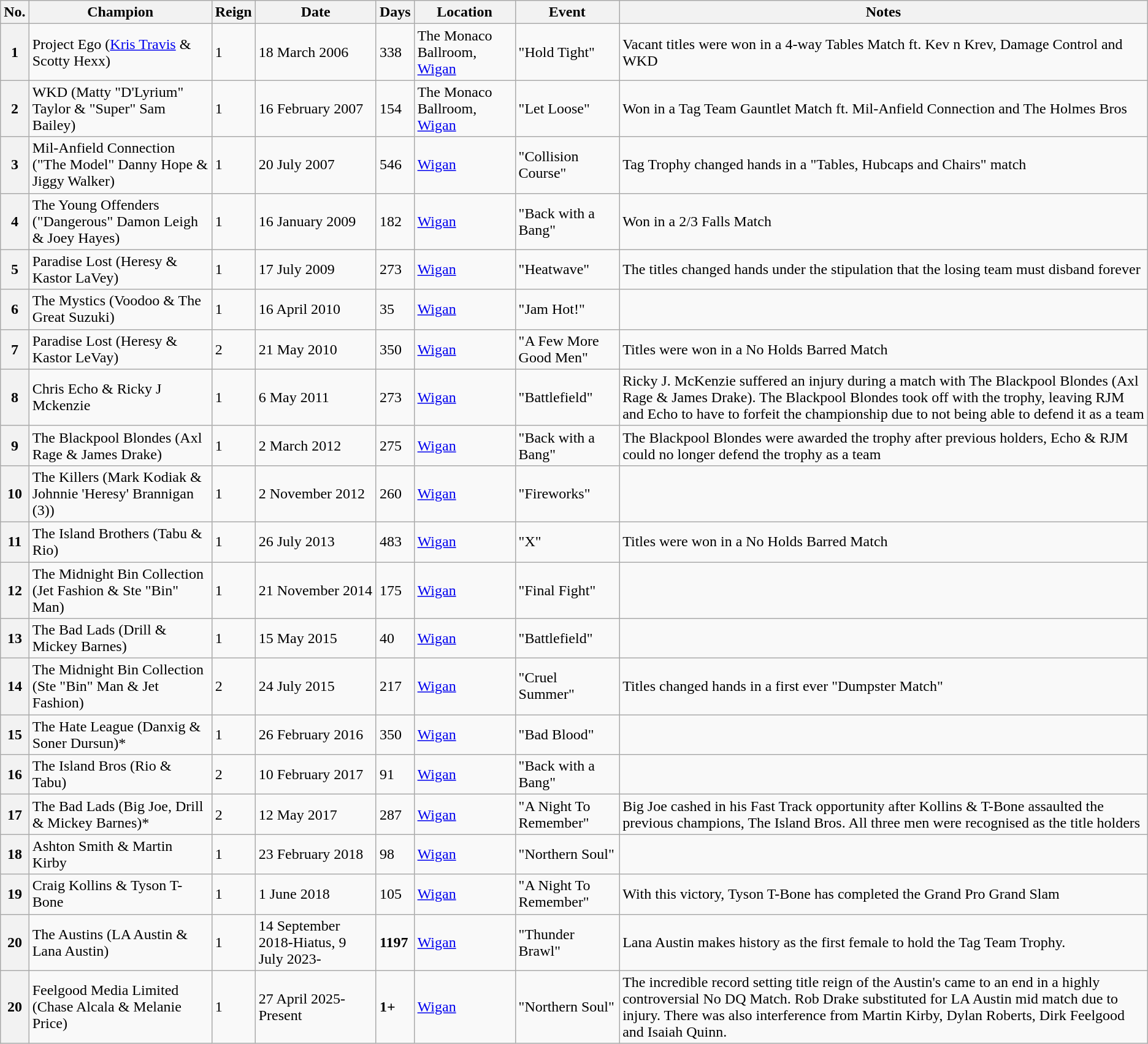<table class="wikitable sortable" style="text-align: left;">
<tr>
<th>No.</th>
<th>Champion</th>
<th>Reign</th>
<th>Date</th>
<th>Days</th>
<th>Location</th>
<th>Event</th>
<th>Notes</th>
</tr>
<tr>
<th>1</th>
<td>Project Ego (<a href='#'>Kris Travis</a> & Scotty Hexx)</td>
<td>1</td>
<td>18 March 2006</td>
<td>338</td>
<td>The Monaco Ballroom, <a href='#'>Wigan</a></td>
<td>"Hold Tight"</td>
<td>Vacant titles were won in a 4-way Tables Match ft. Kev n Krev, Damage Control and WKD</td>
</tr>
<tr>
<th>2</th>
<td>WKD (Matty "D'Lyrium" Taylor & "Super" Sam Bailey)</td>
<td>1</td>
<td>16 February 2007</td>
<td>154</td>
<td>The Monaco Ballroom, <a href='#'>Wigan</a></td>
<td>"Let Loose"</td>
<td>Won in a Tag Team Gauntlet Match ft. Mil-Anfield Connection and The Holmes Bros</td>
</tr>
<tr>
<th>3</th>
<td>Mil-Anfield Connection ("The Model" Danny Hope & Jiggy Walker)</td>
<td>1</td>
<td>20 July 2007</td>
<td>546</td>
<td><a href='#'>Wigan</a></td>
<td>"Collision Course"</td>
<td>Tag Trophy changed hands in a "Tables, Hubcaps and Chairs" match</td>
</tr>
<tr>
<th>4</th>
<td>The Young Offenders ("Dangerous" Damon Leigh & Joey Hayes)</td>
<td>1</td>
<td>16 January 2009</td>
<td>182</td>
<td><a href='#'>Wigan</a></td>
<td>"Back with a Bang"</td>
<td>Won in a 2/3 Falls Match</td>
</tr>
<tr>
<th>5</th>
<td>Paradise Lost (Heresy & Kastor LaVey)</td>
<td>1</td>
<td>17 July 2009</td>
<td>273</td>
<td><a href='#'>Wigan</a></td>
<td>"Heatwave"</td>
<td>The titles changed hands under the stipulation that the losing team must disband forever</td>
</tr>
<tr>
<th>6</th>
<td>The Mystics (Voodoo & The Great Suzuki)</td>
<td>1</td>
<td>16 April 2010</td>
<td>35</td>
<td><a href='#'>Wigan</a></td>
<td>"Jam Hot!"</td>
<td></td>
</tr>
<tr>
<th>7</th>
<td>Paradise Lost (Heresy & Kastor LeVay)</td>
<td>2</td>
<td>21 May 2010</td>
<td>350</td>
<td><a href='#'>Wigan</a></td>
<td>"A Few More Good Men"</td>
<td>Titles were won in a No Holds Barred Match</td>
</tr>
<tr>
<th>8</th>
<td>Chris Echo & Ricky J Mckenzie</td>
<td>1</td>
<td>6 May 2011</td>
<td>273</td>
<td><a href='#'>Wigan</a></td>
<td>"Battlefield"</td>
<td>Ricky J. McKenzie suffered an injury during a match with The Blackpool Blondes (Axl Rage & James Drake). The Blackpool Blondes took off with the trophy, leaving RJM and Echo to have to forfeit the championship due to not being able to defend it as a team</td>
</tr>
<tr>
<th>9</th>
<td>The Blackpool Blondes (Axl Rage & James Drake)</td>
<td>1</td>
<td>2 March 2012</td>
<td>275</td>
<td><a href='#'>Wigan</a></td>
<td>"Back with a Bang"</td>
<td>The Blackpool Blondes were awarded the trophy after previous holders, Echo & RJM could no longer defend the trophy as a team</td>
</tr>
<tr>
<th>10</th>
<td>The Killers (Mark Kodiak & Johnnie 'Heresy' Brannigan (3))</td>
<td>1</td>
<td>2 November 2012</td>
<td>260</td>
<td><a href='#'>Wigan</a></td>
<td>"Fireworks"</td>
<td></td>
</tr>
<tr>
<th>11</th>
<td>The Island Brothers (Tabu & Rio)</td>
<td>1</td>
<td>26 July 2013</td>
<td>483</td>
<td><a href='#'>Wigan</a></td>
<td>"X"</td>
<td>Titles were won in a No Holds Barred Match</td>
</tr>
<tr>
<th>12</th>
<td>The Midnight Bin Collection (Jet Fashion & Ste "Bin" Man)</td>
<td>1</td>
<td>21 November 2014</td>
<td>175</td>
<td><a href='#'>Wigan</a></td>
<td>"Final Fight"</td>
<td></td>
</tr>
<tr>
<th>13</th>
<td>The Bad Lads (Drill & Mickey Barnes)</td>
<td>1</td>
<td>15 May 2015</td>
<td>40</td>
<td><a href='#'>Wigan</a></td>
<td>"Battlefield"</td>
<td></td>
</tr>
<tr>
<th>14</th>
<td>The Midnight Bin Collection (Ste "Bin" Man & Jet Fashion)</td>
<td>2</td>
<td>24 July 2015</td>
<td>217</td>
<td><a href='#'>Wigan</a></td>
<td>"Cruel Summer"</td>
<td>Titles changed hands in a first ever "Dumpster Match"</td>
</tr>
<tr>
<th>15</th>
<td>The Hate League (Danxig & Soner Dursun)*</td>
<td>1</td>
<td>26 February 2016</td>
<td>350</td>
<td><a href='#'>Wigan</a></td>
<td>"Bad Blood"</td>
<td></td>
</tr>
<tr>
<th>16</th>
<td>The Island Bros (Rio & Tabu)</td>
<td>2</td>
<td>10 February 2017</td>
<td>91</td>
<td><a href='#'>Wigan</a></td>
<td>"Back with a Bang"</td>
<td></td>
</tr>
<tr>
<th>17</th>
<td>The Bad Lads (Big Joe, Drill & Mickey Barnes)*</td>
<td>2</td>
<td>12 May 2017</td>
<td>287</td>
<td><a href='#'>Wigan</a></td>
<td>"A Night To Remember"</td>
<td>Big Joe cashed in his Fast Track opportunity after Kollins & T-Bone assaulted the previous champions, The Island Bros. All three men were recognised as the title holders</td>
</tr>
<tr>
<th>18</th>
<td>Ashton Smith & Martin Kirby</td>
<td>1</td>
<td>23 February 2018</td>
<td>98</td>
<td><a href='#'>Wigan</a></td>
<td>"Northern Soul"</td>
</tr>
<tr>
<th>19</th>
<td>Craig Kollins & Tyson T-Bone</td>
<td>1</td>
<td>1 June 2018</td>
<td>105</td>
<td><a href='#'>Wigan</a></td>
<td>"A Night To Remember"</td>
<td>With this victory, Tyson T-Bone has completed the Grand Pro Grand Slam</td>
</tr>
<tr>
<th>20</th>
<td>The Austins (LA  Austin & Lana Austin)</td>
<td>1</td>
<td>14 September 2018-Hiatus, 9 July 2023-</td>
<td><strong>1197</strong></td>
<td><a href='#'>Wigan</a></td>
<td>"Thunder Brawl"</td>
<td>Lana Austin makes history as the first female to hold the Tag Team Trophy.</td>
</tr>
<tr>
<th>20</th>
<td>Feelgood Media Limited (Chase Alcala & Melanie Price)</td>
<td>1</td>
<td>27 April 2025-Present</td>
<td><strong>1+</strong></td>
<td><a href='#'>Wigan</a></td>
<td>"Northern Soul"</td>
<td>The incredible record setting title reign of the Austin's came to an end in a highly controversial No DQ Match. Rob Drake substituted for LA Austin mid match due to injury. There was also interference from Martin Kirby, Dylan Roberts, Dirk Feelgood and Isaiah Quinn.</td>
</tr>
</table>
